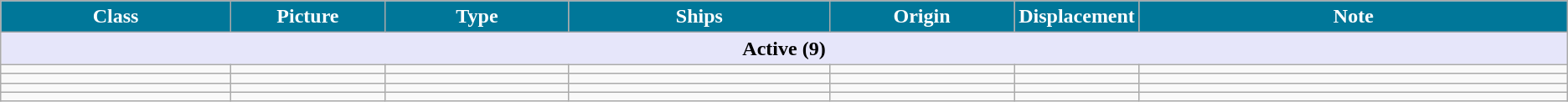<table class="wikitable">
<tr>
<th style="color: white; background:#079; width:15%;">Class</th>
<th style="color: white; background:#079; width:10%;">Picture</th>
<th style="color: white; background:#079; width:12%;">Type</th>
<th style="color: white; background:#079; width:17%;">Ships</th>
<th style="color: white; background:#079; width:12%;">Origin</th>
<th style="color: white; background:#079; width:6%;">Displacement</th>
<th style="color: white; background:#079; width:28%;">Note</th>
</tr>
<tr>
<th colspan="7" style="background: lavender;">Active (9)</th>
</tr>
<tr>
<td></td>
<td></td>
<td></td>
<td></td>
<td></td>
<td></td>
<td></td>
</tr>
<tr>
<td></td>
<td></td>
<td></td>
<td></td>
<td></td>
<td></td>
<td></td>
</tr>
<tr>
<td></td>
<td></td>
<td></td>
<td></td>
<td></td>
<td></td>
<td></td>
</tr>
<tr>
<td></td>
<td></td>
<td></td>
<td></td>
<td></td>
<td></td>
<td></td>
</tr>
</table>
